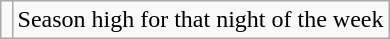<table class="wikitable" style="margin:auto; margin:auto">
<tr>
<td></td>
<td>Season high for that night of the week</td>
</tr>
</table>
